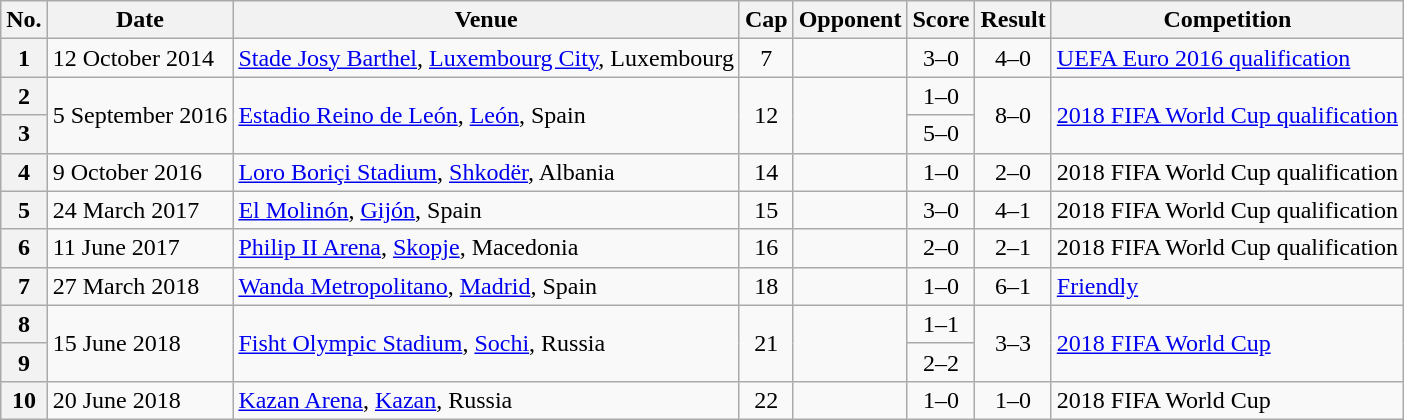<table class="wikitable sortable plainrowheaders">
<tr>
<th scope=col>No.</th>
<th scope=col data-sort-type=date>Date</th>
<th scope=col>Venue</th>
<th scope=col>Cap</th>
<th scope=col>Opponent</th>
<th scope=col>Score</th>
<th scope=col>Result</th>
<th scope=col>Competition</th>
</tr>
<tr>
<th scope=row>1</th>
<td>12 October 2014</td>
<td><a href='#'>Stade Josy Barthel</a>, <a href='#'>Luxembourg City</a>, Luxembourg</td>
<td align=center>7</td>
<td></td>
<td align=center>3–0</td>
<td align="center">4–0</td>
<td><a href='#'>UEFA Euro 2016 qualification</a></td>
</tr>
<tr>
<th scope=row>2</th>
<td rowspan=2>5 September 2016</td>
<td rowspan=2><a href='#'>Estadio Reino de León</a>, <a href='#'>León</a>, Spain</td>
<td rowspan=2 align=center>12</td>
<td rowspan=2></td>
<td align=center>1–0</td>
<td rowspan="2" align="center">8–0</td>
<td rowspan=2><a href='#'>2018 FIFA World Cup qualification</a></td>
</tr>
<tr>
<th scope=row>3</th>
<td align=center>5–0</td>
</tr>
<tr>
<th scope=row>4</th>
<td>9 October 2016</td>
<td><a href='#'>Loro Boriçi Stadium</a>, <a href='#'>Shkodër</a>, Albania</td>
<td align=center>14</td>
<td></td>
<td align=center>1–0</td>
<td align="center">2–0</td>
<td>2018 FIFA World Cup qualification</td>
</tr>
<tr>
<th scope=row>5</th>
<td>24 March 2017</td>
<td><a href='#'>El Molinón</a>, <a href='#'>Gijón</a>, Spain</td>
<td align=center>15</td>
<td></td>
<td align=center>3–0</td>
<td align="center">4–1</td>
<td>2018 FIFA World Cup qualification</td>
</tr>
<tr>
<th scope=row>6</th>
<td>11 June 2017</td>
<td><a href='#'>Philip II Arena</a>, <a href='#'>Skopje</a>, Macedonia</td>
<td align=center>16</td>
<td></td>
<td align=center>2–0</td>
<td align="center">2–1</td>
<td>2018 FIFA World Cup qualification</td>
</tr>
<tr>
<th scope=row>7</th>
<td>27 March 2018</td>
<td><a href='#'>Wanda Metropolitano</a>, <a href='#'>Madrid</a>, Spain</td>
<td align=center>18</td>
<td></td>
<td align=center>1–0</td>
<td align="center">6–1</td>
<td><a href='#'>Friendly</a></td>
</tr>
<tr>
<th scope=row>8</th>
<td rowspan=2>15 June 2018</td>
<td rowspan=2><a href='#'>Fisht Olympic Stadium</a>, <a href='#'>Sochi</a>, Russia</td>
<td rowspan=2 align=center>21</td>
<td rowspan=2></td>
<td align=center>1–1</td>
<td rowspan="2" align="center">3–3</td>
<td rowspan=2><a href='#'>2018 FIFA World Cup</a></td>
</tr>
<tr>
<th scope=row>9</th>
<td align=center>2–2</td>
</tr>
<tr>
<th scope=row>10</th>
<td>20 June 2018</td>
<td><a href='#'>Kazan Arena</a>, <a href='#'>Kazan</a>, Russia</td>
<td align=center>22</td>
<td></td>
<td align=center>1–0</td>
<td align="center">1–0</td>
<td>2018 FIFA World Cup</td>
</tr>
</table>
